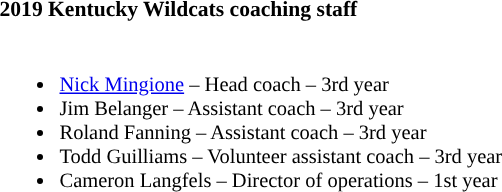<table class="toccolours" style="text-align: left; font-size:90%;">
<tr>
<th colspan="9">2019 Kentucky Wildcats coaching staff</th>
</tr>
<tr>
<td style="font-size: 95%;" valign="top"><br><ul><li><a href='#'>Nick Mingione</a> – Head coach – 3rd year</li><li>Jim Belanger – Assistant coach – 3rd year</li><li>Roland Fanning – Assistant coach – 3rd year</li><li>Todd Guilliams – Volunteer assistant coach – 3rd year</li><li>Cameron Langfels – Director of operations – 1st year</li></ul></td>
</tr>
</table>
